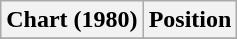<table class="wikitable sortable">
<tr>
<th>Chart (1980)</th>
<th>Position</th>
</tr>
<tr>
</tr>
</table>
